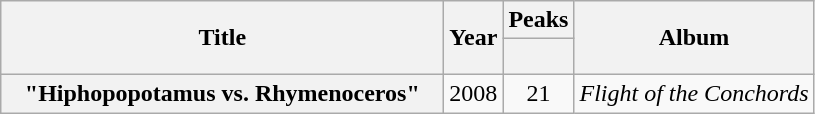<table class="wikitable plainrowheaders" style="text-align:center;">
<tr>
<th scope="col" rowspan="2" style="width:18em;">Title</th>
<th scope="col" rowspan="2">Year</th>
<th scope="col" colspan="1">Peaks</th>
<th scope="col" rowspan="2">Album</th>
</tr>
<tr>
<th scope="col" style="width:2.5em;font-size:90%;"><br></th>
</tr>
<tr>
<th scope="row">"Hiphopopotamus vs. Rhymenoceros"</th>
<td>2008</td>
<td>21</td>
<td><em>Flight of the Conchords</em></td>
</tr>
</table>
